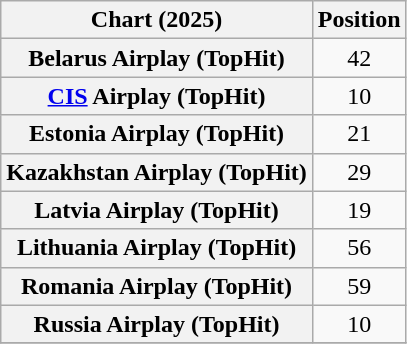<table class="wikitable sortable plainrowheaders" style="text-align:center">
<tr>
<th scope="col">Chart (2025)</th>
<th scope="col">Position</th>
</tr>
<tr>
<th scope="row">Belarus Airplay (TopHit)</th>
<td>42</td>
</tr>
<tr>
<th scope="row"><a href='#'>CIS</a> Airplay (TopHit)</th>
<td>10</td>
</tr>
<tr>
<th scope="row">Estonia Airplay (TopHit)</th>
<td>21</td>
</tr>
<tr>
<th scope="row">Kazakhstan Airplay (TopHit)</th>
<td>29</td>
</tr>
<tr>
<th scope="row">Latvia Airplay (TopHit)</th>
<td>19</td>
</tr>
<tr>
<th scope="row">Lithuania Airplay (TopHit)</th>
<td>56</td>
</tr>
<tr>
<th scope="row">Romania Airplay (TopHit)</th>
<td>59</td>
</tr>
<tr>
<th scope="row">Russia Airplay (TopHit)</th>
<td>10</td>
</tr>
<tr>
</tr>
</table>
